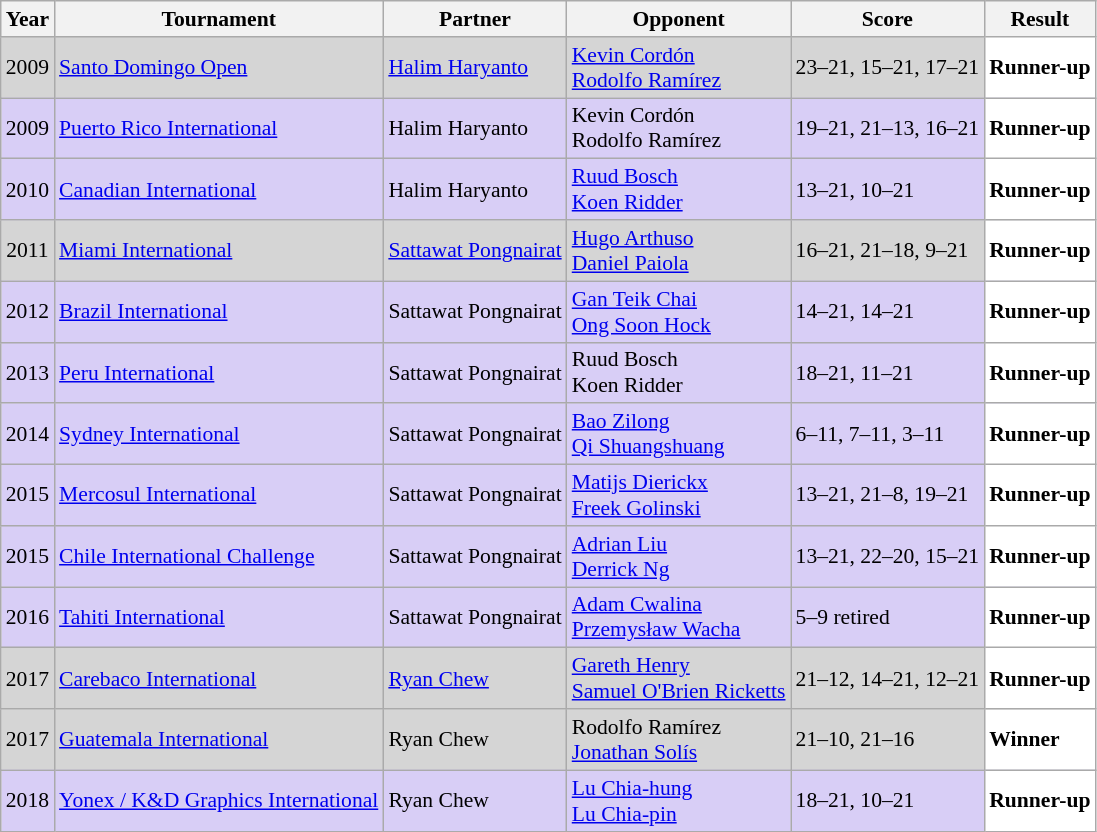<table class="sortable wikitable" style="font-size: 90%;">
<tr>
<th>Year</th>
<th>Tournament</th>
<th>Partner</th>
<th>Opponent</th>
<th>Score</th>
<th>Result</th>
</tr>
<tr style="background:#D5D5D5">
<td align="center">2009</td>
<td align="left"><a href='#'>Santo Domingo Open</a></td>
<td align="left"> <a href='#'>Halim Haryanto</a></td>
<td align="left"> <a href='#'>Kevin Cordón</a> <br>  <a href='#'>Rodolfo Ramírez</a></td>
<td align="left">23–21, 15–21, 17–21</td>
<td style="text-align:left; background:white"> <strong>Runner-up</strong></td>
</tr>
<tr style="background:#D8CEF6">
<td align="center">2009</td>
<td align="left"><a href='#'>Puerto Rico International</a></td>
<td align="left"> Halim Haryanto</td>
<td align="left"> Kevin Cordón <br>  Rodolfo Ramírez</td>
<td align="left">19–21, 21–13, 16–21</td>
<td style="text-align:left; background:white"> <strong>Runner-up</strong></td>
</tr>
<tr style="background:#D8CEF6">
<td align="center">2010</td>
<td align="left"><a href='#'>Canadian International</a></td>
<td align="left"> Halim Haryanto</td>
<td align="left"> <a href='#'>Ruud Bosch</a> <br>  <a href='#'>Koen Ridder</a></td>
<td align="left">13–21, 10–21</td>
<td style="text-align:left; background:white"> <strong>Runner-up</strong></td>
</tr>
<tr style="background:#D5D5D5">
<td align="center">2011</td>
<td align="left"><a href='#'>Miami International</a></td>
<td align="left"> <a href='#'>Sattawat Pongnairat</a></td>
<td align="left"> <a href='#'>Hugo Arthuso</a> <br>  <a href='#'>Daniel Paiola</a></td>
<td align="left">16–21, 21–18, 9–21</td>
<td style="text-align:left; background:white"> <strong>Runner-up</strong></td>
</tr>
<tr style="background:#D8CEF6">
<td align="center">2012</td>
<td align="left"><a href='#'>Brazil International</a></td>
<td align="left"> Sattawat Pongnairat</td>
<td align="left"> <a href='#'>Gan Teik Chai</a> <br>  <a href='#'>Ong Soon Hock</a></td>
<td align="left">14–21, 14–21</td>
<td style="text-align:left; background:white"> <strong>Runner-up</strong></td>
</tr>
<tr style="background:#D8CEF6">
<td align="center">2013</td>
<td align="left"><a href='#'>Peru International</a></td>
<td align="left"> Sattawat Pongnairat</td>
<td align="left"> Ruud Bosch <br>  Koen Ridder</td>
<td align="left">18–21, 11–21</td>
<td style="text-align:left; background:white"> <strong>Runner-up</strong></td>
</tr>
<tr style="background:#D8CEF6">
<td align="center">2014</td>
<td align="left"><a href='#'>Sydney International</a></td>
<td align="left"> Sattawat Pongnairat</td>
<td align="left"> <a href='#'>Bao Zilong</a> <br>  <a href='#'>Qi Shuangshuang</a></td>
<td align="left">6–11, 7–11, 3–11</td>
<td style="text-align:left; background:white"> <strong>Runner-up</strong></td>
</tr>
<tr style="background:#D8CEF6">
<td align="center">2015</td>
<td align="left"><a href='#'>Mercosul International</a></td>
<td align="left"> Sattawat Pongnairat</td>
<td align="left"> <a href='#'>Matijs Dierickx</a> <br>  <a href='#'>Freek Golinski</a></td>
<td align="left">13–21, 21–8, 19–21</td>
<td style="text-align:left; background:white"> <strong>Runner-up</strong></td>
</tr>
<tr style="background:#D8CEF6">
<td align="center">2015</td>
<td align="left"><a href='#'>Chile International Challenge</a></td>
<td align="left"> Sattawat Pongnairat</td>
<td align="left"> <a href='#'>Adrian Liu</a> <br>  <a href='#'>Derrick Ng</a></td>
<td align="left">13–21, 22–20, 15–21</td>
<td style="text-align:left; background:white"> <strong>Runner-up</strong></td>
</tr>
<tr style="background:#D8CEF6">
<td align="center">2016</td>
<td align="left"><a href='#'>Tahiti International</a></td>
<td align="left"> Sattawat Pongnairat</td>
<td align="left"> <a href='#'>Adam Cwalina</a> <br>  <a href='#'>Przemysław Wacha</a></td>
<td align="left">5–9 retired</td>
<td style="text-align:left; background:white"> <strong>Runner-up</strong></td>
</tr>
<tr style="background:#D5D5D5">
<td align="center">2017</td>
<td align="left"><a href='#'>Carebaco International</a></td>
<td align="left"> <a href='#'>Ryan Chew</a></td>
<td align="left"> <a href='#'>Gareth Henry</a> <br>  <a href='#'>Samuel O'Brien Ricketts</a></td>
<td align="left">21–12, 14–21, 12–21</td>
<td style="text-align:left; background:white"> <strong>Runner-up</strong></td>
</tr>
<tr style="background:#D5D5D5">
<td align="center">2017</td>
<td align="left"><a href='#'>Guatemala International</a></td>
<td align="left"> Ryan Chew</td>
<td align="left"> Rodolfo Ramírez <br>  <a href='#'>Jonathan Solís</a></td>
<td align="left">21–10, 21–16</td>
<td style="text-align:left; background:white"> <strong>Winner</strong></td>
</tr>
<tr style="background:#D8CEF6">
<td align="center">2018</td>
<td align="left"><a href='#'>Yonex / K&D Graphics International</a></td>
<td align="left"> Ryan Chew</td>
<td align="left"> <a href='#'>Lu Chia-hung</a> <br>  <a href='#'>Lu Chia-pin</a></td>
<td align="left">18–21, 10–21</td>
<td style="text-align:left; background:white"> <strong>Runner-up</strong></td>
</tr>
</table>
